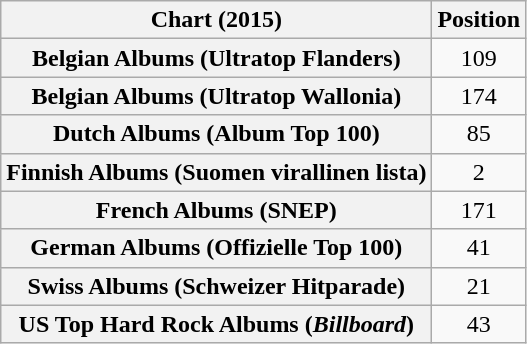<table class="wikitable sortable plainrowheaders" style="text-align:center">
<tr>
<th scope="col">Chart (2015)</th>
<th scope="col">Position</th>
</tr>
<tr>
<th scope="row">Belgian Albums (Ultratop Flanders)</th>
<td>109</td>
</tr>
<tr>
<th scope="row">Belgian Albums (Ultratop Wallonia)</th>
<td>174</td>
</tr>
<tr>
<th scope="row">Dutch Albums (Album Top 100)</th>
<td>85</td>
</tr>
<tr>
<th scope="row">Finnish Albums (Suomen virallinen lista)</th>
<td>2</td>
</tr>
<tr>
<th scope="row">French Albums (SNEP)</th>
<td>171</td>
</tr>
<tr>
<th scope="row">German Albums (Offizielle Top 100)</th>
<td>41</td>
</tr>
<tr>
<th scope="row">Swiss Albums (Schweizer Hitparade)</th>
<td>21</td>
</tr>
<tr>
<th scope="row">US Top Hard Rock Albums (<em>Billboard</em>)</th>
<td>43</td>
</tr>
</table>
